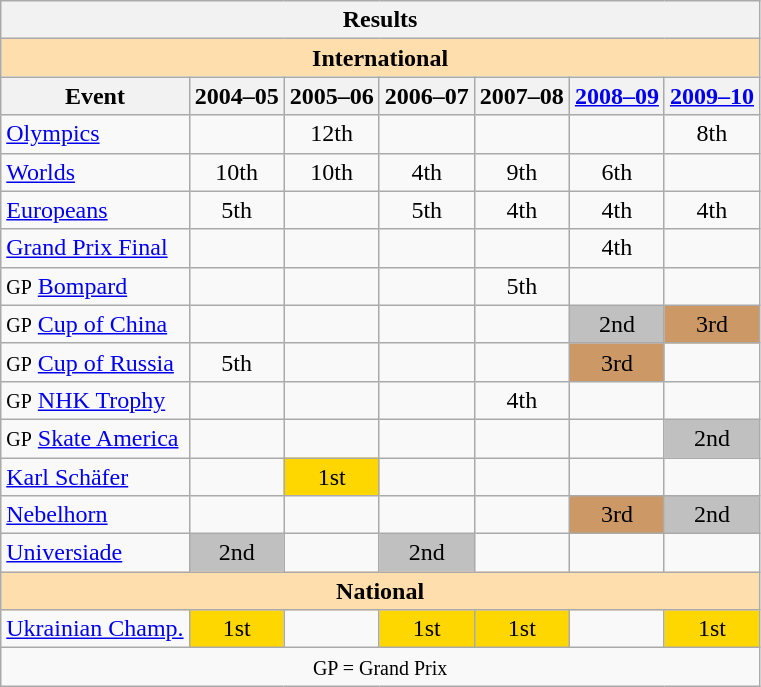<table class="wikitable" style="text-align:center">
<tr>
<th colspan=7 align=center><strong>Results</strong></th>
</tr>
<tr>
<th style="background-color: #ffdead; " colspan=7 align=center><strong>International</strong></th>
</tr>
<tr>
<th>Event</th>
<th>2004–05</th>
<th>2005–06</th>
<th>2006–07</th>
<th>2007–08</th>
<th><a href='#'>2008–09</a></th>
<th><a href='#'>2009–10</a></th>
</tr>
<tr>
<td align=left><a href='#'>Olympics</a></td>
<td></td>
<td>12th</td>
<td></td>
<td></td>
<td></td>
<td>8th</td>
</tr>
<tr>
<td align=left><a href='#'>Worlds</a></td>
<td>10th</td>
<td>10th</td>
<td>4th</td>
<td>9th</td>
<td>6th</td>
<td></td>
</tr>
<tr>
<td align=left><a href='#'>Europeans</a></td>
<td>5th</td>
<td></td>
<td>5th</td>
<td>4th</td>
<td>4th</td>
<td>4th</td>
</tr>
<tr>
<td align=left><a href='#'>Grand Prix Final</a></td>
<td></td>
<td></td>
<td></td>
<td></td>
<td>4th</td>
<td></td>
</tr>
<tr>
<td align=left><small>GP</small> <a href='#'>Bompard</a></td>
<td></td>
<td></td>
<td></td>
<td>5th</td>
<td></td>
<td></td>
</tr>
<tr>
<td align=left><small>GP</small> <a href='#'>Cup of China</a></td>
<td></td>
<td></td>
<td></td>
<td></td>
<td bgcolor=silver>2nd</td>
<td bgcolor=cc9966>3rd</td>
</tr>
<tr>
<td align=left><small>GP</small> <a href='#'>Cup of Russia</a></td>
<td>5th</td>
<td></td>
<td></td>
<td></td>
<td bgcolor=cc9966>3rd</td>
<td></td>
</tr>
<tr>
<td align=left><small>GP</small> <a href='#'>NHK Trophy</a></td>
<td></td>
<td></td>
<td></td>
<td>4th</td>
<td></td>
<td></td>
</tr>
<tr>
<td align=left><small>GP</small> <a href='#'>Skate America</a></td>
<td></td>
<td></td>
<td></td>
<td></td>
<td></td>
<td bgcolor=silver>2nd</td>
</tr>
<tr>
<td align=left><a href='#'>Karl Schäfer</a></td>
<td></td>
<td bgcolor=gold>1st</td>
<td></td>
<td></td>
<td></td>
<td></td>
</tr>
<tr>
<td align=left><a href='#'>Nebelhorn</a></td>
<td></td>
<td></td>
<td></td>
<td></td>
<td bgcolor=cc9966>3rd</td>
<td bgcolor=silver>2nd</td>
</tr>
<tr>
<td align=left><a href='#'>Universiade</a></td>
<td bgcolor=silver>2nd</td>
<td></td>
<td bgcolor=silver>2nd</td>
<td></td>
<td></td>
<td></td>
</tr>
<tr>
<th style="background-color: #ffdead; " colspan=7 align=center><strong>National</strong></th>
</tr>
<tr>
<td align=left><a href='#'>Ukrainian Champ.</a></td>
<td bgcolor=gold>1st</td>
<td></td>
<td bgcolor=gold>1st</td>
<td bgcolor=gold>1st</td>
<td></td>
<td bgcolor=gold>1st</td>
</tr>
<tr>
<td colspan=7 align=center><small> GP = Grand Prix </small></td>
</tr>
</table>
